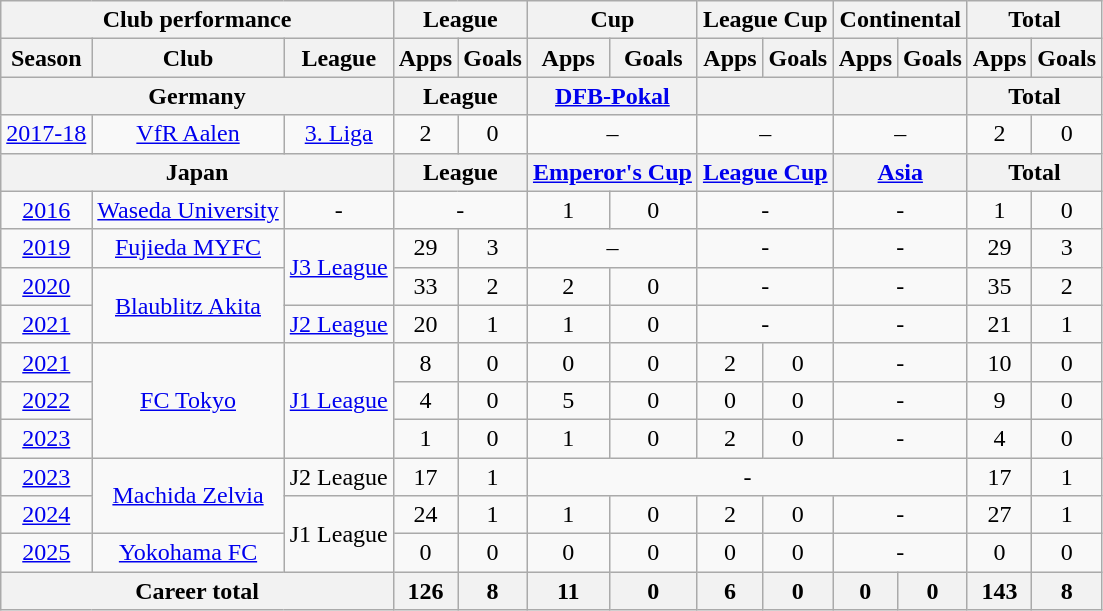<table class="wikitable" style="text-align:center;">
<tr>
<th colspan=3>Club performance</th>
<th colspan=2>League</th>
<th colspan=2>Cup</th>
<th colspan=2>League Cup</th>
<th colspan=2>Continental</th>
<th colspan=2>Total</th>
</tr>
<tr>
<th>Season</th>
<th>Club</th>
<th>League</th>
<th>Apps</th>
<th>Goals</th>
<th>Apps</th>
<th>Goals</th>
<th>Apps</th>
<th>Goals</th>
<th>Apps</th>
<th>Goals</th>
<th>Apps</th>
<th>Goals</th>
</tr>
<tr>
<th colspan=3>Germany</th>
<th colspan=2>League</th>
<th colspan=2><a href='#'>DFB-Pokal</a></th>
<th colspan=2></th>
<th colspan=2></th>
<th colspan=2>Total</th>
</tr>
<tr>
<td><a href='#'>2017-18</a></td>
<td rowspan="1"><a href='#'>VfR Aalen</a></td>
<td rowspan="1"><a href='#'>3. Liga</a></td>
<td>2</td>
<td>0</td>
<td colspan="2">–</td>
<td colspan="2">–</td>
<td colspan="2">–</td>
<td>2</td>
<td>0</td>
</tr>
<tr>
<th colspan=3>Japan</th>
<th colspan=2>League</th>
<th colspan=2><a href='#'>Emperor's Cup</a></th>
<th colspan=2><a href='#'>League Cup</a></th>
<th colspan=2><a href='#'>Asia</a></th>
<th colspan=2>Total</th>
</tr>
<tr>
<td><a href='#'>2016</a></td>
<td rowspan="1"><a href='#'>Waseda University</a></td>
<td rowspan="1">-</td>
<td colspan=2>-</td>
<td>1</td>
<td>0</td>
<td colspan=2>-</td>
<td colspan=2>-</td>
<td>1</td>
<td>0</td>
</tr>
<tr>
<td><a href='#'>2019</a></td>
<td rowspan="1"><a href='#'>Fujieda MYFC</a></td>
<td rowspan="2"><a href='#'>J3 League</a></td>
<td>29</td>
<td>3</td>
<td colspan="2">–</td>
<td colspan=2>-</td>
<td colspan=2>-</td>
<td>29</td>
<td>3</td>
</tr>
<tr>
<td><a href='#'>2020</a></td>
<td rowspan="2"><a href='#'>Blaublitz Akita</a></td>
<td>33</td>
<td>2</td>
<td>2</td>
<td>0</td>
<td colspan=2>-</td>
<td colspan=2>-</td>
<td>35</td>
<td>2</td>
</tr>
<tr>
<td><a href='#'>2021</a></td>
<td><a href='#'>J2 League</a></td>
<td>20</td>
<td>1</td>
<td>1</td>
<td>0</td>
<td colspan=2>-</td>
<td colspan=2>-</td>
<td>21</td>
<td>1</td>
</tr>
<tr>
<td><a href='#'>2021</a></td>
<td rowspan="3"><a href='#'>FC Tokyo</a></td>
<td rowspan="3"><a href='#'>J1 League</a></td>
<td>8</td>
<td>0</td>
<td>0</td>
<td>0</td>
<td>2</td>
<td>0</td>
<td colspan=2>-</td>
<td>10</td>
<td>0</td>
</tr>
<tr>
<td><a href='#'>2022</a></td>
<td>4</td>
<td>0</td>
<td>5</td>
<td>0</td>
<td>0</td>
<td>0</td>
<td colspan=2>-</td>
<td>9</td>
<td>0</td>
</tr>
<tr>
<td><a href='#'>2023</a></td>
<td>1</td>
<td>0</td>
<td>1</td>
<td>0</td>
<td>2</td>
<td>0</td>
<td colspan=2>-</td>
<td>4</td>
<td>0</td>
</tr>
<tr>
<td><a href='#'>2023</a></td>
<td rowspan="2"><a href='#'>Machida Zelvia</a></td>
<td>J2 League</td>
<td>17</td>
<td>1</td>
<td colspan=6>-</td>
<td>17</td>
<td>1</td>
</tr>
<tr>
<td><a href='#'>2024</a></td>
<td rowspan="2">J1 League</td>
<td>24</td>
<td>1</td>
<td>1</td>
<td>0</td>
<td>2</td>
<td>0</td>
<td colspan=2>-</td>
<td>27</td>
<td>1</td>
</tr>
<tr>
<td><a href='#'>2025</a></td>
<td><a href='#'>Yokohama FC</a></td>
<td>0</td>
<td>0</td>
<td>0</td>
<td>0</td>
<td>0</td>
<td>0</td>
<td colspan=2>-</td>
<td>0</td>
<td>0</td>
</tr>
<tr>
<th colspan=3>Career total</th>
<th>126</th>
<th>8</th>
<th>11</th>
<th>0</th>
<th>6</th>
<th>0</th>
<th>0</th>
<th>0</th>
<th>143</th>
<th>8</th>
</tr>
</table>
